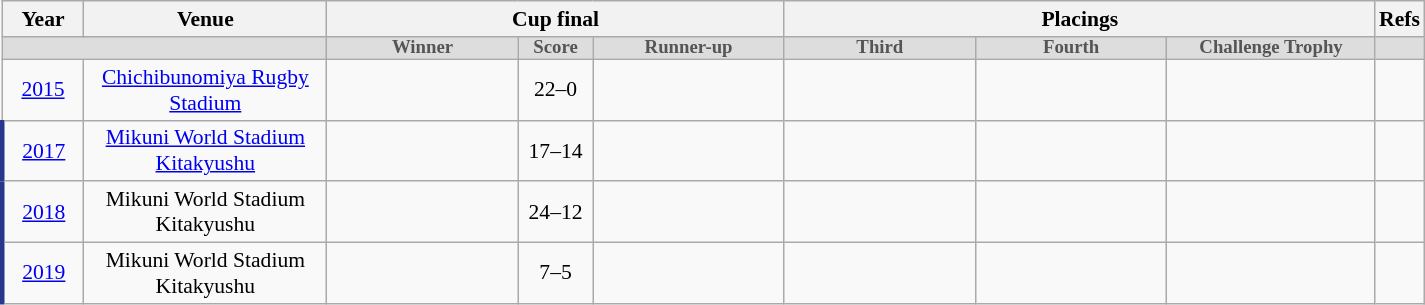<table class="wikitable" style="font-size:90%; text-align: center;">
<tr>
<th style="width:3em; padding:2px;">Year</th>
<th>Venue</th>
<th colspan=3>Cup final</th>
<th colspan=3>Placings</th>
<th style="padding:2px;">Refs</th>
</tr>
<tr bgcolor=#ddd style="line-height:9px; font-size:87%;">
<td style="width:3.9em; border-right:0px;"></td>
<td style="width:12.5em; border-left:0px; color:#555; "></td>
<td style="width:9.7em; font-weight:bold; color:#555;">Winner</td>
<td style="width:3.5em; font-weight:bold; color:#555;">Score</td>
<td style="width:9.7em; font-weight:bold; color:#555;">Runner-up</td>
<td style="width:9.7em; font-weight:bold; color:#555;">Third</td>
<td style="width:9.7em; font-weight:bold; color:#555;">Fourth</td>
<td style="width:10.7em; font-weight:bold; color:#555; padding:2px;">Challenge Trophy</td>
<td></td>
</tr>
<tr>
<td><a href='#'>2015</a></td>
<td><a href='#'>Chichibunomiya Rugby Stadium</a></td>
<td><strong></strong></td>
<td>22–0</td>
<td></td>
<td></td>
<td></td>
<td></td>
<td></td>
</tr>
<tr>
<td style="border-left:3px solid #28368C;"><a href='#'>2017</a></td>
<td><a href='#'>Mikuni World Stadium Kitakyushu</a></td>
<td><strong></strong></td>
<td>17–14</td>
<td></td>
<td></td>
<td></td>
<td></td>
<td></td>
</tr>
<tr>
<td style="border-left:3px solid #28368C;"><a href='#'>2018</a></td>
<td>Mikuni World Stadium Kitakyushu</td>
<td><strong></strong></td>
<td>24–12</td>
<td></td>
<td></td>
<td></td>
<td></td>
<td></td>
</tr>
<tr>
<td style="border-left:3px solid #28368C;"><a href='#'>2019</a></td>
<td>Mikuni World Stadium Kitakyushu</td>
<td><strong></strong></td>
<td>7–5</td>
<td></td>
<td></td>
<td></td>
<td></td>
<td></td>
</tr>
</table>
